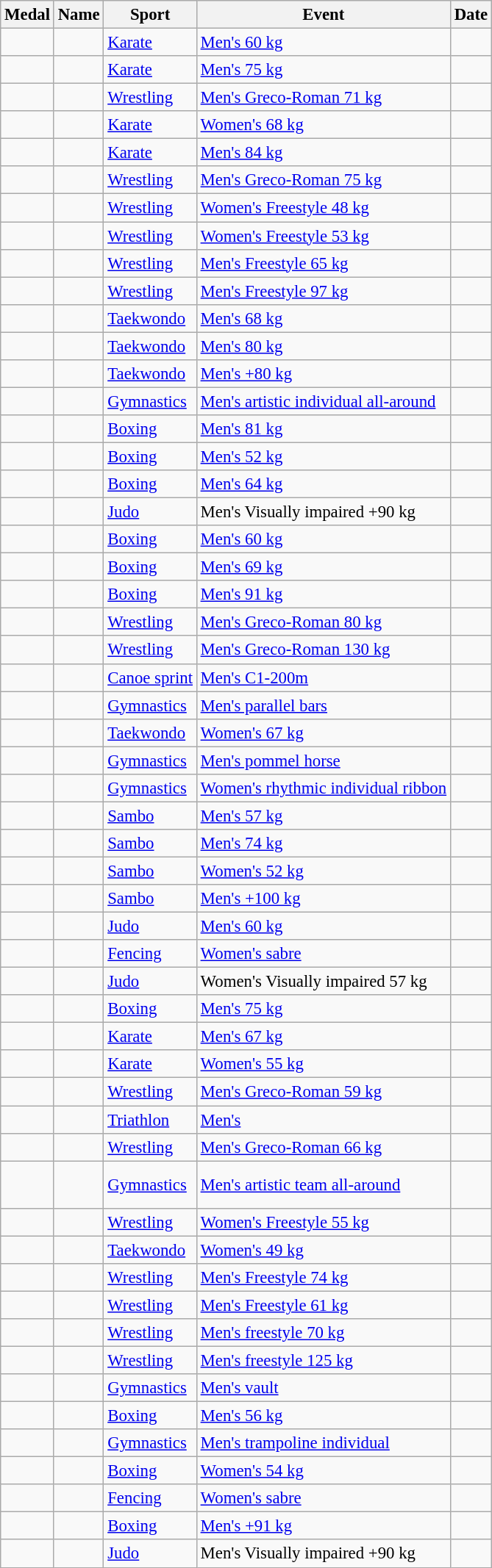<table class="wikitable sortable" style="font-size: 95%;">
<tr>
<th>Medal</th>
<th>Name</th>
<th>Sport</th>
<th>Event</th>
<th>Date</th>
</tr>
<tr>
<td></td>
<td></td>
<td><a href='#'>Karate</a></td>
<td><a href='#'>Men's 60 kg</a></td>
<td></td>
</tr>
<tr>
<td></td>
<td></td>
<td><a href='#'>Karate</a></td>
<td><a href='#'>Men's 75 kg</a></td>
<td></td>
</tr>
<tr>
<td></td>
<td></td>
<td><a href='#'>Wrestling</a></td>
<td><a href='#'>Men's Greco-Roman 71 kg</a></td>
<td></td>
</tr>
<tr>
<td></td>
<td></td>
<td><a href='#'>Karate</a></td>
<td><a href='#'>Women's 68 kg</a></td>
<td></td>
</tr>
<tr>
<td></td>
<td></td>
<td><a href='#'>Karate</a></td>
<td><a href='#'>Men's 84 kg</a></td>
<td></td>
</tr>
<tr>
<td></td>
<td></td>
<td><a href='#'>Wrestling</a></td>
<td><a href='#'>Men's Greco-Roman 75 kg</a></td>
<td></td>
</tr>
<tr>
<td></td>
<td></td>
<td><a href='#'>Wrestling</a></td>
<td><a href='#'>Women's Freestyle 48 kg</a></td>
<td></td>
</tr>
<tr>
<td></td>
<td></td>
<td><a href='#'>Wrestling</a></td>
<td><a href='#'>Women's Freestyle 53 kg</a></td>
<td></td>
</tr>
<tr>
<td></td>
<td></td>
<td><a href='#'>Wrestling</a></td>
<td><a href='#'>Men's Freestyle 65 kg</a></td>
<td></td>
</tr>
<tr>
<td></td>
<td></td>
<td><a href='#'>Wrestling</a></td>
<td><a href='#'>Men's Freestyle 97 kg</a></td>
<td></td>
</tr>
<tr>
<td></td>
<td></td>
<td><a href='#'>Taekwondo</a></td>
<td><a href='#'>Men's 68 kg</a></td>
<td></td>
</tr>
<tr>
<td></td>
<td></td>
<td><a href='#'>Taekwondo</a></td>
<td><a href='#'>Men's 80 kg</a></td>
<td></td>
</tr>
<tr>
<td></td>
<td></td>
<td><a href='#'>Taekwondo</a></td>
<td><a href='#'>Men's +80 kg</a></td>
<td></td>
</tr>
<tr>
<td></td>
<td></td>
<td><a href='#'>Gymnastics</a></td>
<td><a href='#'>Men's artistic individual all-around</a></td>
<td></td>
</tr>
<tr>
<td></td>
<td></td>
<td><a href='#'>Boxing</a></td>
<td><a href='#'>Men's 81 kg</a></td>
<td></td>
</tr>
<tr>
<td></td>
<td></td>
<td><a href='#'>Boxing</a></td>
<td><a href='#'>Men's 52 kg</a></td>
<td></td>
</tr>
<tr>
<td></td>
<td></td>
<td><a href='#'>Boxing</a></td>
<td><a href='#'>Men's 64 kg</a></td>
<td></td>
</tr>
<tr>
<td></td>
<td></td>
<td><a href='#'>Judo</a></td>
<td>Men's Visually impaired +90 kg</td>
<td></td>
</tr>
<tr>
<td></td>
<td></td>
<td><a href='#'>Boxing</a></td>
<td><a href='#'>Men's 60 kg</a></td>
<td></td>
</tr>
<tr>
<td></td>
<td></td>
<td><a href='#'>Boxing</a></td>
<td><a href='#'>Men's 69 kg</a></td>
<td></td>
</tr>
<tr>
<td></td>
<td></td>
<td><a href='#'>Boxing</a></td>
<td><a href='#'>Men's 91 kg</a></td>
<td></td>
</tr>
<tr>
<td></td>
<td></td>
<td><a href='#'>Wrestling</a></td>
<td><a href='#'>Men's Greco-Roman 80 kg</a></td>
<td></td>
</tr>
<tr>
<td></td>
<td></td>
<td><a href='#'>Wrestling</a></td>
<td><a href='#'>Men's Greco-Roman 130 kg</a></td>
<td></td>
</tr>
<tr>
<td></td>
<td></td>
<td><a href='#'>Canoe sprint</a></td>
<td><a href='#'>Men's C1-200m</a></td>
<td></td>
</tr>
<tr>
<td></td>
<td></td>
<td><a href='#'>Gymnastics</a></td>
<td><a href='#'>Men's parallel bars</a></td>
<td></td>
</tr>
<tr>
<td></td>
<td></td>
<td><a href='#'>Taekwondo</a></td>
<td><a href='#'>Women's 67 kg</a></td>
<td></td>
</tr>
<tr>
<td></td>
<td></td>
<td><a href='#'>Gymnastics</a></td>
<td><a href='#'>Men's pommel horse</a></td>
<td></td>
</tr>
<tr>
<td></td>
<td></td>
<td><a href='#'>Gymnastics</a></td>
<td><a href='#'>Women's rhythmic individual ribbon</a></td>
<td></td>
</tr>
<tr>
<td></td>
<td></td>
<td><a href='#'>Sambo</a></td>
<td><a href='#'>Men's 57 kg</a></td>
<td></td>
</tr>
<tr>
<td></td>
<td></td>
<td><a href='#'>Sambo</a></td>
<td><a href='#'>Men's 74 kg</a></td>
<td></td>
</tr>
<tr>
<td></td>
<td></td>
<td><a href='#'>Sambo</a></td>
<td><a href='#'>Women's 52 kg</a></td>
<td></td>
</tr>
<tr>
<td></td>
<td></td>
<td><a href='#'>Sambo</a></td>
<td><a href='#'>Men's +100 kg</a></td>
<td></td>
</tr>
<tr>
<td></td>
<td></td>
<td><a href='#'>Judo</a></td>
<td><a href='#'>Men's 60 kg</a></td>
<td></td>
</tr>
<tr>
<td></td>
<td></td>
<td><a href='#'>Fencing</a></td>
<td><a href='#'>Women's sabre</a></td>
<td></td>
</tr>
<tr>
<td></td>
<td></td>
<td><a href='#'>Judo</a></td>
<td>Women's Visually impaired 57 kg</td>
<td></td>
</tr>
<tr>
<td></td>
<td></td>
<td><a href='#'>Boxing</a></td>
<td><a href='#'>Men's 75 kg</a></td>
<td></td>
</tr>
<tr>
<td></td>
<td></td>
<td><a href='#'>Karate</a></td>
<td><a href='#'>Men's 67 kg</a></td>
<td></td>
</tr>
<tr>
<td></td>
<td></td>
<td><a href='#'>Karate</a></td>
<td><a href='#'>Women's 55 kg</a></td>
<td></td>
</tr>
<tr>
<td></td>
<td></td>
<td><a href='#'>Wrestling</a></td>
<td><a href='#'>Men's Greco-Roman 59 kg</a></td>
<td></td>
</tr>
<tr>
<td></td>
<td></td>
<td><a href='#'>Triathlon</a></td>
<td><a href='#'>Men's</a></td>
<td></td>
</tr>
<tr>
<td></td>
<td></td>
<td><a href='#'>Wrestling</a></td>
<td><a href='#'>Men's Greco-Roman 66 kg</a></td>
<td></td>
</tr>
<tr>
<td></td>
<td><br><br></td>
<td><a href='#'>Gymnastics</a></td>
<td><a href='#'>Men's artistic team all-around</a></td>
<td></td>
</tr>
<tr>
<td></td>
<td></td>
<td><a href='#'>Wrestling</a></td>
<td><a href='#'>Women's Freestyle 55 kg</a></td>
<td></td>
</tr>
<tr>
<td></td>
<td></td>
<td><a href='#'>Taekwondo</a></td>
<td><a href='#'>Women's 49 kg</a></td>
<td></td>
</tr>
<tr>
<td></td>
<td></td>
<td><a href='#'>Wrestling</a></td>
<td><a href='#'>Men's Freestyle 74 kg</a></td>
<td></td>
</tr>
<tr>
<td></td>
<td></td>
<td><a href='#'>Wrestling</a></td>
<td><a href='#'>Men's Freestyle 61 kg</a></td>
<td></td>
</tr>
<tr>
<td></td>
<td></td>
<td><a href='#'>Wrestling</a></td>
<td><a href='#'>Men's freestyle 70 kg</a></td>
<td></td>
</tr>
<tr>
<td></td>
<td></td>
<td><a href='#'>Wrestling</a></td>
<td><a href='#'>Men's freestyle 125 kg</a></td>
<td></td>
</tr>
<tr>
<td></td>
<td></td>
<td><a href='#'>Gymnastics</a></td>
<td><a href='#'>Men's vault</a></td>
<td></td>
</tr>
<tr>
<td></td>
<td></td>
<td><a href='#'>Boxing</a></td>
<td><a href='#'>Men's 56 kg</a></td>
<td></td>
</tr>
<tr>
<td></td>
<td></td>
<td><a href='#'>Gymnastics</a></td>
<td><a href='#'>Men's trampoline individual</a></td>
<td></td>
</tr>
<tr>
<td></td>
<td></td>
<td><a href='#'>Boxing</a></td>
<td><a href='#'>Women's 54 kg</a></td>
<td></td>
</tr>
<tr>
<td></td>
<td></td>
<td><a href='#'>Fencing</a></td>
<td><a href='#'>Women's sabre</a></td>
<td></td>
</tr>
<tr>
<td></td>
<td></td>
<td><a href='#'>Boxing</a></td>
<td><a href='#'>Men's +91 kg</a></td>
<td></td>
</tr>
<tr>
<td></td>
<td></td>
<td><a href='#'>Judo</a></td>
<td>Men's Visually impaired +90 kg</td>
<td></td>
</tr>
</table>
